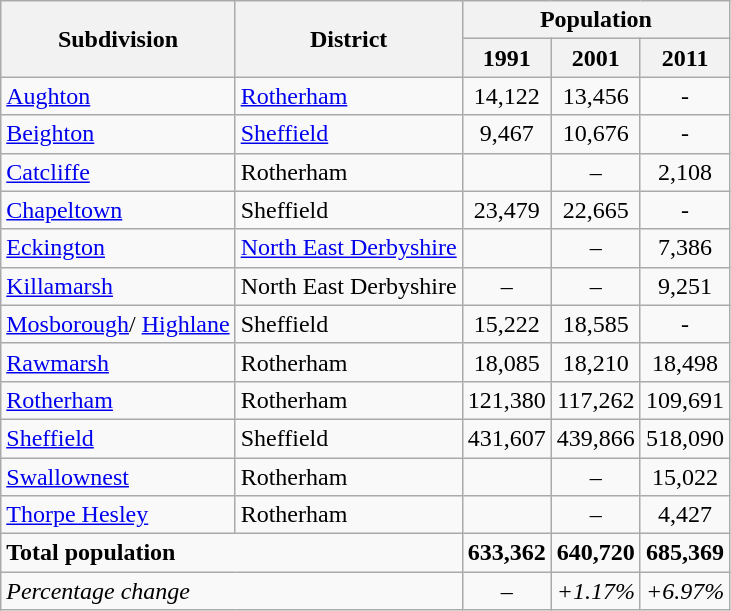<table class="wikitable">
<tr>
<th rowspan=2>Subdivision</th>
<th rowspan=2>District</th>
<th colspan=3>Population</th>
</tr>
<tr>
<th>1991</th>
<th>2001</th>
<th>2011</th>
</tr>
<tr>
<td><a href='#'>Aughton</a></td>
<td><a href='#'>Rotherham</a></td>
<td align="center">14,122</td>
<td align="center">13,456</td>
<td align=center>-</td>
</tr>
<tr>
<td><a href='#'>Beighton</a></td>
<td><a href='#'>Sheffield</a></td>
<td align="center">9,467</td>
<td align="center">10,676</td>
<td align=center>-</td>
</tr>
<tr>
<td><a href='#'>Catcliffe</a></td>
<td>Rotherham</td>
<td align="center"></td>
<td align="center">–</td>
<td align="center">2,108</td>
</tr>
<tr>
<td><a href='#'>Chapeltown</a></td>
<td>Sheffield</td>
<td align="center">23,479</td>
<td align="center">22,665</td>
<td align=center>-</td>
</tr>
<tr>
<td><a href='#'>Eckington</a></td>
<td><a href='#'>North East Derbyshire</a></td>
<td align="center"></td>
<td align="center">–</td>
<td align="center">7,386</td>
</tr>
<tr>
<td><a href='#'>Killamarsh</a></td>
<td>North East Derbyshire</td>
<td align="center">–</td>
<td align="center">–</td>
<td align="center">9,251</td>
</tr>
<tr>
<td><a href='#'>Mosborough</a>/ <a href='#'>Highlane</a></td>
<td>Sheffield</td>
<td align="center">15,222</td>
<td align="center">18,585</td>
<td align=center>-</td>
</tr>
<tr>
<td><a href='#'>Rawmarsh</a></td>
<td>Rotherham</td>
<td align="center">18,085</td>
<td align="center">18,210</td>
<td align=center>18,498</td>
</tr>
<tr>
<td><a href='#'>Rotherham</a></td>
<td>Rotherham</td>
<td align="center">121,380</td>
<td align="center">117,262</td>
<td align=center>109,691</td>
</tr>
<tr>
<td><a href='#'>Sheffield</a></td>
<td>Sheffield</td>
<td align="center">431,607</td>
<td align="center">439,866</td>
<td align=center>518,090</td>
</tr>
<tr>
<td><a href='#'>Swallownest</a></td>
<td>Rotherham</td>
<td align="center"></td>
<td align="center">–</td>
<td align="center">15,022</td>
</tr>
<tr>
<td><a href='#'>Thorpe Hesley</a></td>
<td>Rotherham</td>
<td align="center"></td>
<td align="center">–</td>
<td align="center">4,427</td>
</tr>
<tr>
<td colspan="2"><strong>Total population</strong></td>
<td align="center"><strong>633,362</strong></td>
<td align="center"><strong>640,720</strong></td>
<td align=center><strong>685,369</strong></td>
</tr>
<tr>
<td colspan="2"><em>Percentage change</em></td>
<td align="center">–</td>
<td align="center"><em>+1.17%</em></td>
<td align="center"><em>+6.97%</em></td>
</tr>
</table>
